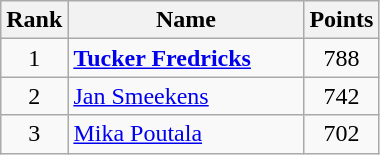<table class="wikitable" border="1">
<tr>
<th width=30>Rank</th>
<th width=150>Name</th>
<th width=25>Points</th>
</tr>
<tr align=center>
<td>1</td>
<td align=left> <strong><a href='#'>Tucker Fredricks</a></strong></td>
<td>788</td>
</tr>
<tr align=center>
<td>2</td>
<td align=left> <a href='#'>Jan Smeekens</a></td>
<td>742</td>
</tr>
<tr align=center>
<td>3</td>
<td align=left> <a href='#'>Mika Poutala</a></td>
<td>702</td>
</tr>
</table>
